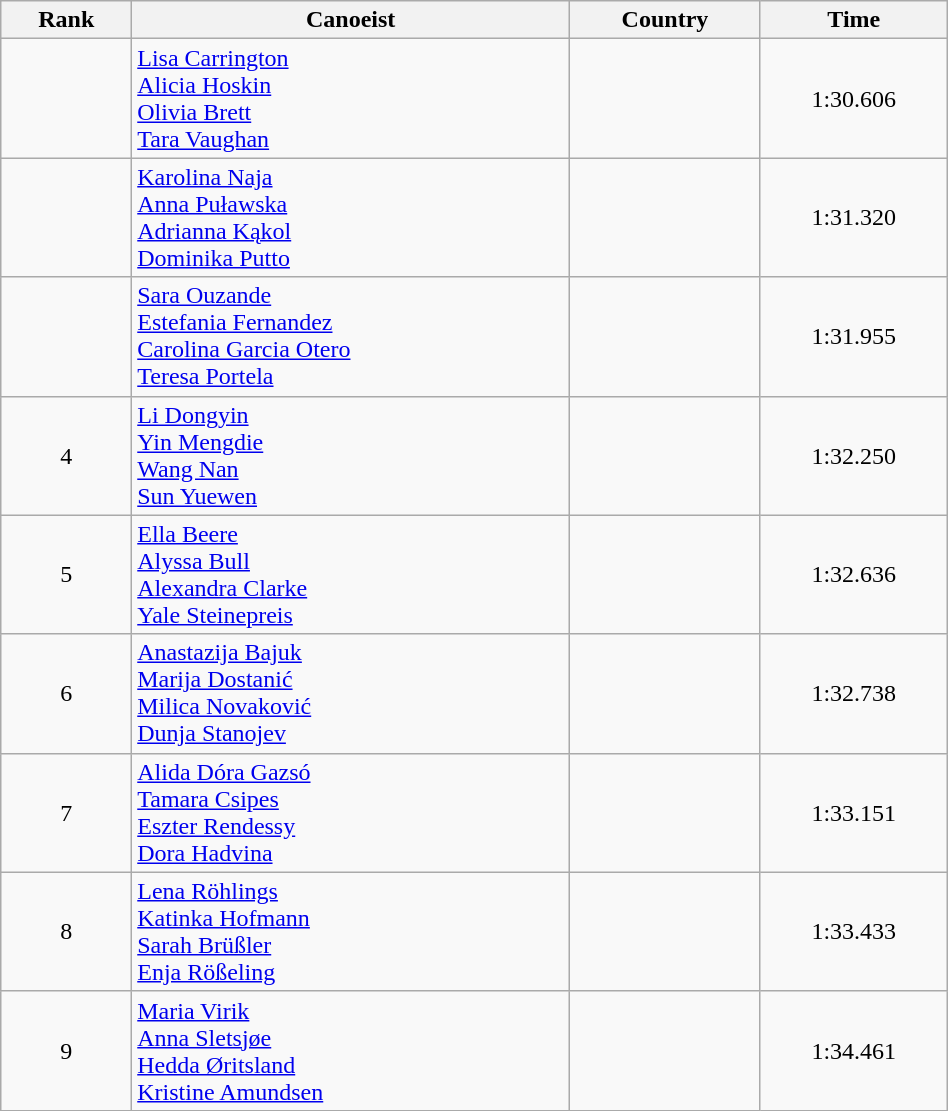<table class="wikitable" style="text-align:center;width: 50%">
<tr>
<th>Rank</th>
<th>Canoeist</th>
<th>Country</th>
<th>Time</th>
</tr>
<tr>
<td></td>
<td align="left"><a href='#'>Lisa Carrington</a><br><a href='#'>Alicia Hoskin</a><br><a href='#'>Olivia Brett</a><br><a href='#'>Tara Vaughan</a></td>
<td align="left"></td>
<td>1:30.606</td>
</tr>
<tr>
<td></td>
<td align="left"><a href='#'>Karolina Naja</a><br><a href='#'>Anna Puławska</a><br><a href='#'>Adrianna Kąkol</a><br><a href='#'>Dominika Putto</a></td>
<td align="left"></td>
<td>1:31.320</td>
</tr>
<tr>
<td></td>
<td align="left"><a href='#'>Sara Ouzande</a><br><a href='#'>Estefania Fernandez</a><br><a href='#'>Carolina Garcia Otero</a><br><a href='#'>Teresa Portela</a></td>
<td align="left"></td>
<td>1:31.955</td>
</tr>
<tr>
<td>4</td>
<td align="left"><a href='#'>Li Dongyin</a><br><a href='#'>Yin Mengdie</a><br><a href='#'>Wang Nan</a><br><a href='#'>Sun Yuewen</a></td>
<td align="left"></td>
<td>1:32.250</td>
</tr>
<tr>
<td>5</td>
<td align="left"><a href='#'>Ella Beere</a><br><a href='#'>Alyssa Bull</a><br><a href='#'>Alexandra Clarke</a><br><a href='#'>Yale Steinepreis</a></td>
<td align="left"></td>
<td>1:32.636</td>
</tr>
<tr>
<td>6</td>
<td align="left"><a href='#'>Anastazija Bajuk</a><br><a href='#'>Marija Dostanić</a><br><a href='#'>Milica Novaković</a><br><a href='#'>Dunja Stanojev</a></td>
<td align="left"></td>
<td>1:32.738</td>
</tr>
<tr>
<td>7</td>
<td align="left"><a href='#'>Alida Dóra Gazsó</a><br><a href='#'>Tamara Csipes</a><br><a href='#'>Eszter Rendessy</a><br><a href='#'>Dora Hadvina</a></td>
<td align="left"></td>
<td>1:33.151</td>
</tr>
<tr>
<td>8</td>
<td align="left"><a href='#'>Lena Röhlings</a><br><a href='#'>Katinka Hofmann</a><br><a href='#'>Sarah Brüßler</a><br><a href='#'>Enja Rößeling</a></td>
<td align="left"></td>
<td>1:33.433</td>
</tr>
<tr>
<td>9</td>
<td align="left"><a href='#'>Maria Virik</a><br><a href='#'>Anna Sletsjøe</a><br><a href='#'>Hedda Øritsland</a><br><a href='#'>Kristine Amundsen</a></td>
<td align="left"></td>
<td>1:34.461</td>
</tr>
</table>
